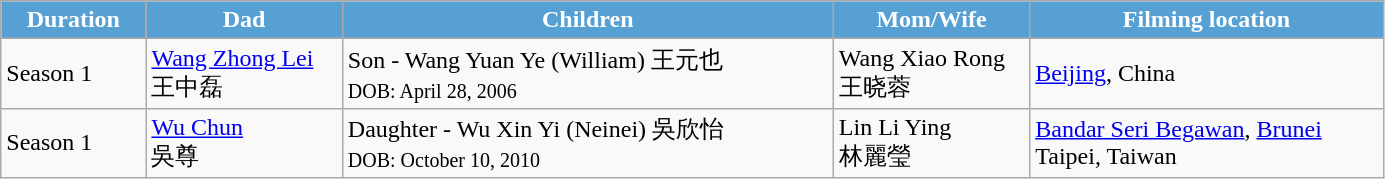<table class="wikitable plainrowheaders" style="width:73%">
<tr>
<th scope="col"  style="background:#56a0d3; color:#fff; width:7%;">Duration</th>
<th scope="col"  style="background:#56a0d3; color:#fff; width:10%;">Dad</th>
<th scope="col"  style="background:#56a0d3; color:#fff; width:25%;">Children</th>
<th scope="col"  style="background:#56a0d3; color:#fff; width:10%;">Mom/Wife</th>
<th scope="col"  style="background:#56a0d3; color:#fff; width:18%;">Filming location</th>
</tr>
<tr>
<td>Season 1</td>
<td><a href='#'>Wang Zhong Lei</a><br>王中磊</td>
<td>Son - Wang Yuan Ye (William) 王元也 <br><small>DOB: April 28, 2006</small></td>
<td>Wang Xiao Rong<br>王晓蓉</td>
<td><a href='#'>Beijing</a>, China</td>
</tr>
<tr>
<td>Season 1</td>
<td><a href='#'>Wu Chun</a><br>吳尊</td>
<td>Daughter - Wu Xin Yi (Neinei) 吳欣怡 <br><small>DOB: October 10, 2010</small></td>
<td>Lin Li Ying<br>林麗瑩</td>
<td><a href='#'>Bandar Seri Begawan</a>, <a href='#'>Brunei</a><br>Taipei, Taiwan</td>
</tr>
</table>
